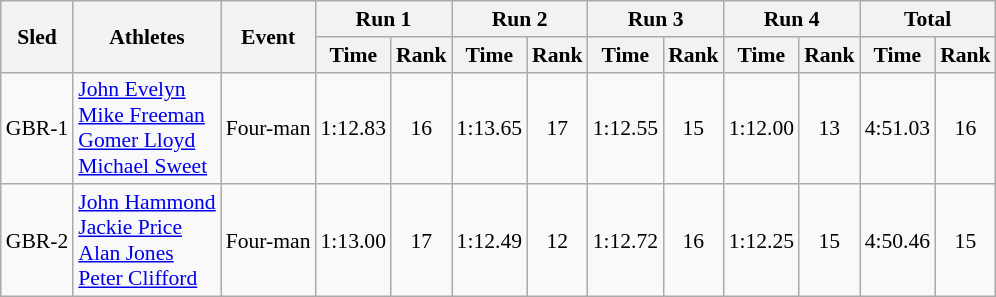<table class="wikitable"  border="1" style="font-size:90%">
<tr>
<th rowspan="2">Sled</th>
<th rowspan="2">Athletes</th>
<th rowspan="2">Event</th>
<th colspan="2">Run 1</th>
<th colspan="2">Run 2</th>
<th colspan="2">Run 3</th>
<th colspan="2">Run 4</th>
<th colspan="2">Total</th>
</tr>
<tr>
<th>Time</th>
<th>Rank</th>
<th>Time</th>
<th>Rank</th>
<th>Time</th>
<th>Rank</th>
<th>Time</th>
<th>Rank</th>
<th>Time</th>
<th>Rank</th>
</tr>
<tr>
<td align="center">GBR-1</td>
<td><a href='#'>John Evelyn</a><br><a href='#'>Mike Freeman</a><br><a href='#'>Gomer Lloyd</a><br><a href='#'>Michael Sweet</a></td>
<td>Four-man</td>
<td align="center">1:12.83</td>
<td align="center">16</td>
<td align="center">1:13.65</td>
<td align="center">17</td>
<td align="center">1:12.55</td>
<td align="center">15</td>
<td align="center">1:12.00</td>
<td align="center">13</td>
<td align="center">4:51.03</td>
<td align="center">16</td>
</tr>
<tr>
<td align="center">GBR-2</td>
<td><a href='#'>John Hammond</a><br><a href='#'>Jackie Price</a><br><a href='#'>Alan Jones</a><br><a href='#'>Peter Clifford</a></td>
<td>Four-man</td>
<td align="center">1:13.00</td>
<td align="center">17</td>
<td align="center">1:12.49</td>
<td align="center">12</td>
<td align="center">1:12.72</td>
<td align="center">16</td>
<td align="center">1:12.25</td>
<td align="center">15</td>
<td align="center">4:50.46</td>
<td align="center">15</td>
</tr>
</table>
